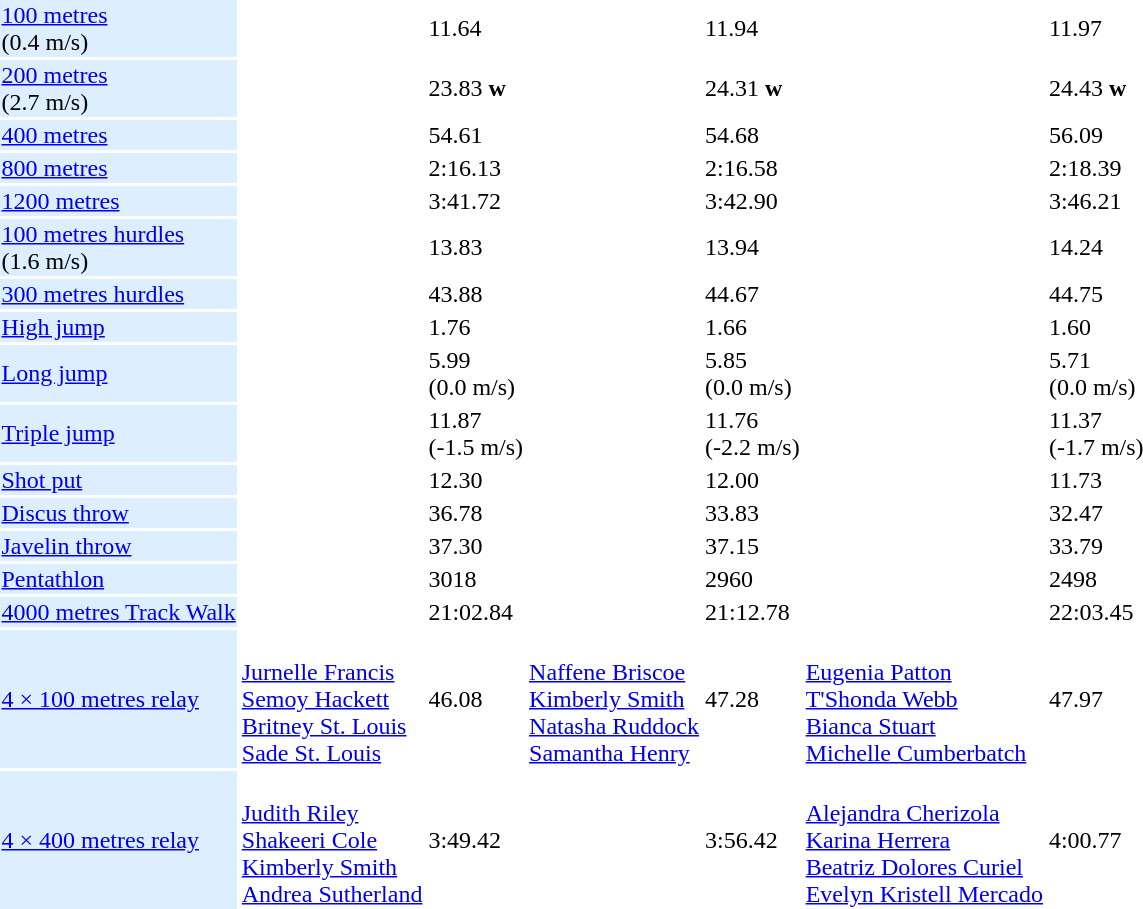<table>
<tr>
<td bgcolor = DDEEFF><a href='#'>100 metres</a> <br> (0.4 m/s)</td>
<td></td>
<td>11.64</td>
<td></td>
<td>11.94</td>
<td></td>
<td>11.97</td>
</tr>
<tr>
<td bgcolor = DDEEFF><a href='#'>200 metres</a> <br> (2.7 m/s)</td>
<td></td>
<td>23.83 <strong>w</strong></td>
<td></td>
<td>24.31 <strong>w</strong></td>
<td></td>
<td>24.43 <strong>w</strong></td>
</tr>
<tr>
<td bgcolor = DDEEFF><a href='#'>400 metres</a></td>
<td></td>
<td>54.61</td>
<td></td>
<td>54.68</td>
<td></td>
<td>56.09</td>
</tr>
<tr>
<td bgcolor = DDEEFF><a href='#'>800 metres</a></td>
<td></td>
<td>2:16.13</td>
<td></td>
<td>2:16.58</td>
<td></td>
<td>2:18.39</td>
</tr>
<tr>
<td bgcolor = DDEEFF><a href='#'>1200 metres</a></td>
<td></td>
<td>3:41.72</td>
<td></td>
<td>3:42.90</td>
<td></td>
<td>3:46.21</td>
</tr>
<tr>
<td bgcolor = DDEEFF><a href='#'>100 metres hurdles</a> <br> (1.6 m/s)</td>
<td></td>
<td>13.83</td>
<td></td>
<td>13.94</td>
<td></td>
<td>14.24</td>
</tr>
<tr>
<td bgcolor = DDEEFF><a href='#'>300 metres hurdles</a></td>
<td></td>
<td>43.88</td>
<td></td>
<td>44.67</td>
<td></td>
<td>44.75</td>
</tr>
<tr>
<td bgcolor = DDEEFF><a href='#'>High jump</a></td>
<td></td>
<td>1.76</td>
<td></td>
<td>1.66</td>
<td></td>
<td>1.60</td>
</tr>
<tr>
<td bgcolor = DDEEFF><a href='#'>Long jump</a></td>
<td></td>
<td>5.99 <br> (0.0 m/s)</td>
<td></td>
<td>5.85 <br> (0.0 m/s)</td>
<td></td>
<td>5.71 <br> (0.0 m/s)</td>
</tr>
<tr>
<td bgcolor = DDEEFF><a href='#'>Triple jump</a></td>
<td></td>
<td>11.87 <br> (-1.5 m/s)</td>
<td></td>
<td>11.76 <br> (-2.2 m/s)</td>
<td></td>
<td>11.37 <br> (-1.7 m/s)</td>
</tr>
<tr>
<td bgcolor = DDEEFF><a href='#'>Shot put</a></td>
<td></td>
<td>12.30</td>
<td></td>
<td>12.00</td>
<td></td>
<td>11.73</td>
</tr>
<tr>
<td bgcolor = DDEEFF><a href='#'>Discus throw</a></td>
<td></td>
<td>36.78</td>
<td></td>
<td>33.83</td>
<td></td>
<td>32.47</td>
</tr>
<tr>
<td bgcolor = DDEEFF><a href='#'>Javelin throw</a></td>
<td></td>
<td>37.30</td>
<td></td>
<td>37.15</td>
<td></td>
<td>33.79</td>
</tr>
<tr>
<td bgcolor = DDEEFF><a href='#'>Pentathlon</a></td>
<td></td>
<td>3018</td>
<td></td>
<td>2960</td>
<td></td>
<td>2498</td>
</tr>
<tr>
<td bgcolor = DDEEFF><a href='#'>4000 metres Track Walk</a></td>
<td></td>
<td>21:02.84</td>
<td></td>
<td>21:12.78</td>
<td></td>
<td>22:03.45</td>
</tr>
<tr>
<td bgcolor = DDEEFF><a href='#'>4 × 100 metres relay</a></td>
<td> <br><a href='#'>Jurnelle Francis</a> <br><a href='#'>Semoy Hackett</a> <br><a href='#'>Britney St. Louis</a> <br><a href='#'>Sade St. Louis</a></td>
<td>46.08</td>
<td> <br><a href='#'>Naffene Briscoe</a> <br><a href='#'>Kimberly Smith</a>  <br><a href='#'>Natasha Ruddock</a> <br><a href='#'>Samantha Henry</a></td>
<td>47.28</td>
<td> <br><a href='#'>Eugenia Patton</a> <br><a href='#'>T'Shonda Webb</a> <br><a href='#'>Bianca Stuart</a> <br><a href='#'>Michelle Cumberbatch</a></td>
<td>47.97</td>
</tr>
<tr>
<td bgcolor = DDEEFF><a href='#'>4 × 400 metres relay</a></td>
<td> <br><a href='#'>Judith Riley</a> <br><a href='#'>Shakeeri Cole</a> <br><a href='#'>Kimberly Smith</a> <br><a href='#'>Andrea Sutherland</a></td>
<td>3:49.42</td>
<td></td>
<td>3:56.42</td>
<td> <br><a href='#'>Alejandra Cherizola</a> <br><a href='#'>Karina Herrera</a> <br><a href='#'>Beatriz Dolores Curiel</a> <br><a href='#'>Evelyn Kristell Mercado</a></td>
<td>4:00.77</td>
</tr>
</table>
